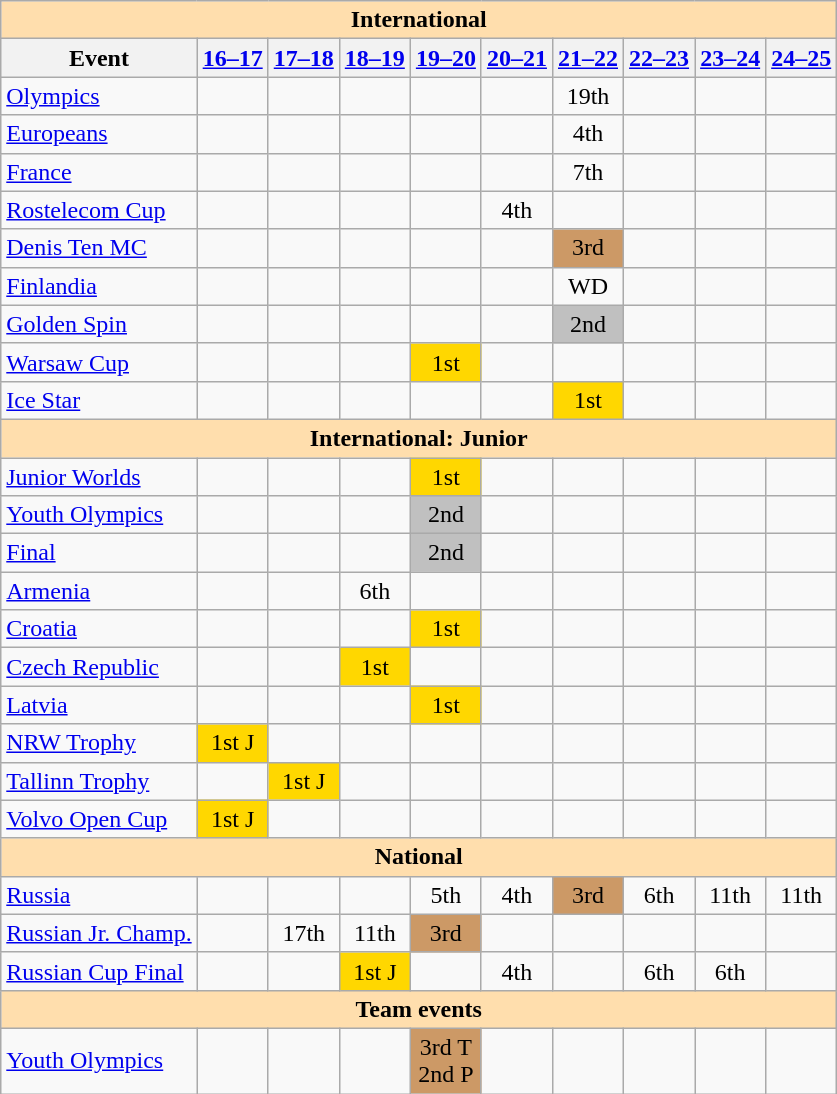<table class="wikitable" style="text-align:center">
<tr>
<th style="background-color: #ffdead; " colspan=10 align=center>International</th>
</tr>
<tr>
<th>Event</th>
<th><a href='#'>16–17</a></th>
<th><a href='#'>17–18</a></th>
<th><a href='#'>18–19</a></th>
<th><a href='#'>19–20</a></th>
<th><a href='#'>20–21</a></th>
<th><a href='#'>21–22</a></th>
<th><a href='#'>22–23</a></th>
<th><a href='#'>23–24</a></th>
<th><a href='#'>24–25</a></th>
</tr>
<tr>
<td align=left><a href='#'>Olympics</a></td>
<td></td>
<td></td>
<td></td>
<td></td>
<td></td>
<td>19th</td>
<td></td>
<td></td>
<td></td>
</tr>
<tr>
<td align=left><a href='#'>Europeans</a></td>
<td></td>
<td></td>
<td></td>
<td></td>
<td></td>
<td>4th</td>
<td></td>
<td></td>
<td></td>
</tr>
<tr>
<td align=left> <a href='#'>France</a></td>
<td></td>
<td></td>
<td></td>
<td></td>
<td></td>
<td>7th</td>
<td></td>
<td></td>
<td></td>
</tr>
<tr>
<td align=left> <a href='#'>Rostelecom Cup</a></td>
<td></td>
<td></td>
<td></td>
<td></td>
<td>4th</td>
<td></td>
<td></td>
<td></td>
<td></td>
</tr>
<tr>
<td align=left> <a href='#'>Denis Ten MC</a></td>
<td></td>
<td></td>
<td></td>
<td></td>
<td></td>
<td bgcolor=cc9966>3rd</td>
<td></td>
<td></td>
<td></td>
</tr>
<tr>
<td align=left> <a href='#'>Finlandia</a></td>
<td></td>
<td></td>
<td></td>
<td></td>
<td></td>
<td>WD</td>
<td></td>
<td></td>
<td></td>
</tr>
<tr>
<td align=left> <a href='#'>Golden Spin</a></td>
<td></td>
<td></td>
<td></td>
<td></td>
<td></td>
<td bgcolor=silver>2nd</td>
<td></td>
<td></td>
<td></td>
</tr>
<tr>
<td align=left> <a href='#'>Warsaw Cup</a></td>
<td></td>
<td></td>
<td></td>
<td bgcolor=gold>1st</td>
<td></td>
<td></td>
<td></td>
<td></td>
<td></td>
</tr>
<tr>
<td align=left><a href='#'>Ice Star</a></td>
<td></td>
<td></td>
<td></td>
<td></td>
<td></td>
<td bgcolor=gold>1st</td>
<td></td>
<td></td>
<td></td>
</tr>
<tr>
<th style="background-color: #ffdead; " colspan=10 align=center>International: Junior</th>
</tr>
<tr>
<td align=left><a href='#'>Junior Worlds</a></td>
<td></td>
<td></td>
<td></td>
<td bgcolor=gold>1st</td>
<td></td>
<td></td>
<td></td>
<td></td>
<td></td>
</tr>
<tr>
<td align=left><a href='#'>Youth Olympics</a></td>
<td></td>
<td></td>
<td></td>
<td bgcolor=silver>2nd</td>
<td></td>
<td></td>
<td></td>
<td></td>
<td></td>
</tr>
<tr>
<td align=left> <a href='#'>Final</a></td>
<td></td>
<td></td>
<td></td>
<td bgcolor=silver>2nd</td>
<td></td>
<td></td>
<td></td>
<td></td>
<td></td>
</tr>
<tr>
<td align=left> <a href='#'>Armenia</a></td>
<td></td>
<td></td>
<td>6th</td>
<td></td>
<td></td>
<td></td>
<td></td>
<td></td>
<td></td>
</tr>
<tr>
<td align=left> <a href='#'>Croatia</a></td>
<td></td>
<td></td>
<td></td>
<td bgcolor=gold>1st</td>
<td></td>
<td></td>
<td></td>
<td></td>
<td></td>
</tr>
<tr>
<td align=left> <a href='#'>Czech Republic</a></td>
<td></td>
<td></td>
<td bgcolor=gold>1st</td>
<td></td>
<td></td>
<td></td>
<td></td>
<td></td>
<td></td>
</tr>
<tr>
<td align=left> <a href='#'>Latvia</a></td>
<td></td>
<td></td>
<td></td>
<td bgcolor=gold>1st</td>
<td></td>
<td></td>
<td></td>
<td></td>
<td></td>
</tr>
<tr>
<td align=left><a href='#'>NRW Trophy</a></td>
<td bgcolor=gold>1st J</td>
<td></td>
<td></td>
<td></td>
<td></td>
<td></td>
<td></td>
<td></td>
<td></td>
</tr>
<tr>
<td align=left><a href='#'>Tallinn Trophy</a></td>
<td></td>
<td bgcolor=gold>1st J</td>
<td></td>
<td></td>
<td></td>
<td></td>
<td></td>
<td></td>
<td></td>
</tr>
<tr>
<td align=left><a href='#'>Volvo Open Cup</a></td>
<td bgcolor=gold>1st J</td>
<td></td>
<td></td>
<td></td>
<td></td>
<td></td>
<td></td>
<td></td>
<td></td>
</tr>
<tr>
<th style="background-color: #ffdead; " colspan=10 align=center>National</th>
</tr>
<tr>
<td align=left><a href='#'>Russia</a></td>
<td></td>
<td></td>
<td></td>
<td>5th</td>
<td>4th</td>
<td bgcolor=cc9966>3rd</td>
<td>6th</td>
<td>11th</td>
<td>11th</td>
</tr>
<tr>
<td align=left><a href='#'>Russian Jr. Champ.</a></td>
<td></td>
<td>17th</td>
<td>11th</td>
<td bgcolor=cc9966>3rd</td>
<td></td>
<td></td>
<td></td>
<td></td>
<td></td>
</tr>
<tr>
<td align=left><a href='#'>Russian Cup Final</a></td>
<td></td>
<td></td>
<td bgcolor=gold>1st J</td>
<td></td>
<td>4th</td>
<td></td>
<td>6th</td>
<td>6th</td>
<td></td>
</tr>
<tr>
<th style="background-color: #ffdead; " colspan=10 align=center>Team events</th>
</tr>
<tr>
<td align=left><a href='#'>Youth Olympics</a></td>
<td></td>
<td></td>
<td></td>
<td bgcolor=cc9966>3rd T <br>2nd P</td>
<td></td>
<td></td>
<td></td>
<td></td>
<td></td>
</tr>
</table>
